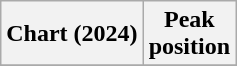<table class="wikitable plainrowheaders" style="text-align:center">
<tr>
<th scope="col">Chart (2024)</th>
<th scope="col">Peak<br>position</th>
</tr>
<tr>
</tr>
</table>
